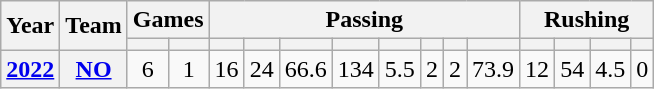<table class="wikitable sortable" style="text-align:center;">
<tr>
<th rowspan="2">Year</th>
<th rowspan="2">Team</th>
<th colspan="2">Games</th>
<th colspan="8">Passing</th>
<th colspan="4">Rushing</th>
</tr>
<tr>
<th></th>
<th></th>
<th></th>
<th></th>
<th></th>
<th></th>
<th></th>
<th></th>
<th></th>
<th></th>
<th></th>
<th></th>
<th></th>
<th></th>
</tr>
<tr>
<th><a href='#'>2022</a></th>
<th><a href='#'>NO</a></th>
<td>6</td>
<td>1</td>
<td>16</td>
<td>24</td>
<td>66.6</td>
<td>134</td>
<td>5.5</td>
<td>2</td>
<td>2</td>
<td>73.9</td>
<td>12</td>
<td>54</td>
<td>4.5</td>
<td>0</td>
</tr>
</table>
